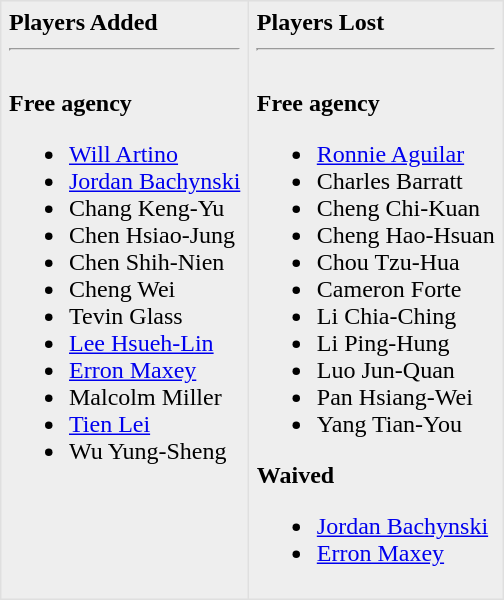<table border=1 style="border-collapse:collapse; background-color:#eeeeee" bordercolor="#DFDFDF" cellpadding="5">
<tr>
<td valign="top"><strong>Players Added</strong> <hr><br><strong>Free agency</strong><ul><li><a href='#'>Will Artino</a></li><li><a href='#'>Jordan Bachynski</a></li><li>Chang Keng-Yu</li><li>Chen Hsiao-Jung</li><li>Chen Shih-Nien</li><li>Cheng Wei</li><li>Tevin Glass</li><li><a href='#'>Lee Hsueh-Lin</a></li><li><a href='#'>Erron Maxey</a></li><li>Malcolm Miller</li><li><a href='#'>Tien Lei</a></li><li>Wu Yung-Sheng</li></ul></td>
<td valign="top"><strong>Players Lost</strong> <hr><br><strong>Free agency</strong><ul><li><a href='#'>Ronnie Aguilar</a></li><li>Charles Barratt</li><li>Cheng Chi-Kuan</li><li>Cheng Hao-Hsuan</li><li>Chou Tzu-Hua</li><li>Cameron Forte</li><li>Li Chia-Ching</li><li>Li Ping-Hung</li><li>Luo Jun-Quan</li><li>Pan Hsiang-Wei</li><li>Yang Tian-You</li></ul><strong>Waived</strong><ul><li><a href='#'>Jordan Bachynski</a></li><li><a href='#'>Erron Maxey</a></li></ul></td>
</tr>
</table>
